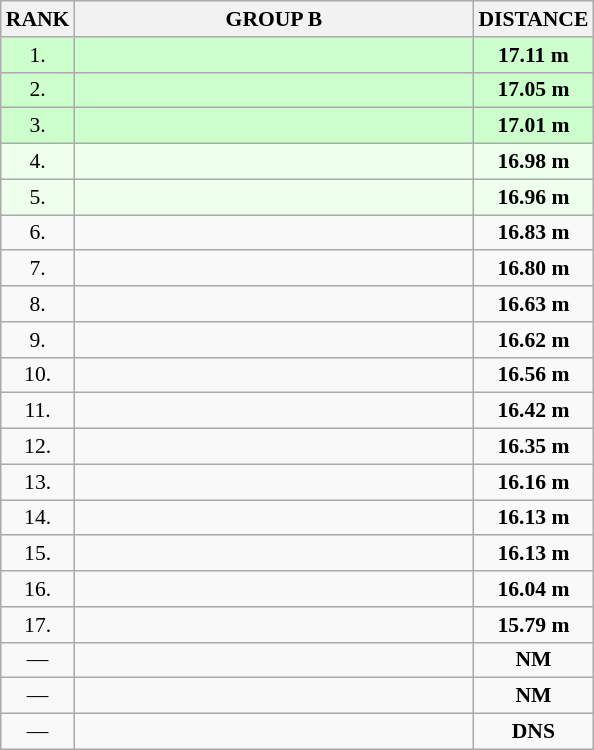<table class="wikitable" style="border-collapse: collapse; font-size: 90%;">
<tr>
<th>RANK</th>
<th align="center" style="width: 18em">GROUP B</th>
<th>DISTANCE</th>
</tr>
<tr bgcolor=#CCFFCC>
<td align="center">1.</td>
<td></td>
<td align="center"><strong>17.11 m   </strong></td>
</tr>
<tr bgcolor=#CCFFCC>
<td align="center">2.</td>
<td></td>
<td align="center"><strong>17.05 m  </strong></td>
</tr>
<tr bgcolor=#CCFFCC>
<td align="center">3.</td>
<td></td>
<td align="center"><strong>17.01 m </strong></td>
</tr>
<tr bgcolor=#EEFFEE>
<td align="center">4.</td>
<td></td>
<td align="center"><strong>16.98 m </strong></td>
</tr>
<tr bgcolor=#EEFFEE>
<td align="center">5.</td>
<td></td>
<td align="center"><strong>16.96 m </strong></td>
</tr>
<tr>
<td align="center">6.</td>
<td></td>
<td align="center"><strong>16.83 m </strong></td>
</tr>
<tr>
<td align="center">7.</td>
<td></td>
<td align="center"><strong>16.80 m </strong></td>
</tr>
<tr>
<td align="center">8.</td>
<td></td>
<td align="center"><strong>16.63 m  </strong></td>
</tr>
<tr>
<td align="center">9.</td>
<td></td>
<td align="center"><strong>16.62 m </strong></td>
</tr>
<tr>
<td align="center">10.</td>
<td></td>
<td align="center"><strong>16.56 m </strong></td>
</tr>
<tr>
<td align="center">11.</td>
<td></td>
<td align="center"><strong>16.42 m </strong></td>
</tr>
<tr>
<td align="center">12.</td>
<td></td>
<td align="center"><strong>16.35 m </strong></td>
</tr>
<tr>
<td align="center">13.</td>
<td></td>
<td align="center"><strong>16.16 m </strong></td>
</tr>
<tr>
<td align="center">14.</td>
<td></td>
<td align="center"><strong>16.13 m </strong></td>
</tr>
<tr>
<td align="center">15.</td>
<td></td>
<td align="center"><strong>16.13 m </strong></td>
</tr>
<tr>
<td align="center">16.</td>
<td></td>
<td align="center"><strong>16.04 m </strong></td>
</tr>
<tr>
<td align="center">17.</td>
<td></td>
<td align="center"><strong>15.79 m </strong></td>
</tr>
<tr>
<td align="center">—</td>
<td></td>
<td align="center"><strong>NM</strong></td>
</tr>
<tr>
<td align="center">—</td>
<td></td>
<td align="center"><strong>NM </strong></td>
</tr>
<tr>
<td align="center">—</td>
<td></td>
<td align="center"><strong>DNS </strong></td>
</tr>
</table>
